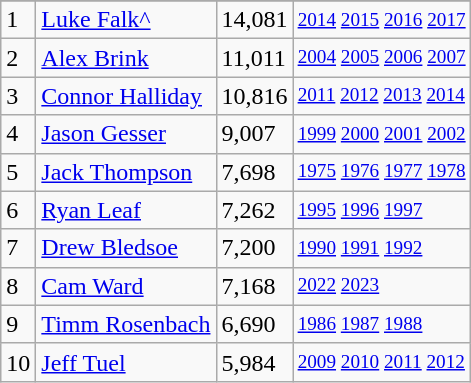<table class="wikitable">
<tr>
</tr>
<tr>
<td>1</td>
<td><a href='#'>Luke Falk^</a></td>
<td><abbr>14,081</abbr></td>
<td style="font-size:80%;"><a href='#'>2014</a> <a href='#'>2015</a> <a href='#'>2016</a> <a href='#'>2017</a></td>
</tr>
<tr>
<td>2</td>
<td><a href='#'>Alex Brink</a></td>
<td><abbr>11,011</abbr></td>
<td style="font-size:80%;"><a href='#'>2004</a> <a href='#'>2005</a> <a href='#'>2006</a> <a href='#'>2007</a></td>
</tr>
<tr>
<td>3</td>
<td><a href='#'>Connor Halliday</a></td>
<td><abbr>10,816</abbr></td>
<td style="font-size:80%;"><a href='#'>2011</a> <a href='#'>2012</a> <a href='#'>2013</a> <a href='#'>2014</a></td>
</tr>
<tr>
<td>4</td>
<td><a href='#'>Jason Gesser</a></td>
<td><abbr>9,007</abbr></td>
<td style="font-size:80%;"><a href='#'>1999</a> <a href='#'>2000</a> <a href='#'>2001</a> <a href='#'>2002</a></td>
</tr>
<tr>
<td>5</td>
<td><a href='#'>Jack Thompson</a></td>
<td><abbr>7,698</abbr></td>
<td style="font-size:80%;"><a href='#'>1975</a> <a href='#'>1976</a> <a href='#'>1977</a> <a href='#'>1978</a></td>
</tr>
<tr>
<td>6</td>
<td><a href='#'>Ryan Leaf</a></td>
<td><abbr>7,262</abbr></td>
<td style="font-size:80%;"><a href='#'>1995</a> <a href='#'>1996</a> <a href='#'>1997</a></td>
</tr>
<tr>
<td>7</td>
<td><a href='#'>Drew Bledsoe</a></td>
<td><abbr>7,200</abbr></td>
<td style="font-size:80%;"><a href='#'>1990</a> <a href='#'>1991</a> <a href='#'>1992</a></td>
</tr>
<tr>
<td>8</td>
<td><a href='#'>Cam Ward</a></td>
<td><abbr>7,168</abbr></td>
<td style="font-size:80%;"><a href='#'>2022</a> <a href='#'>2023</a></td>
</tr>
<tr>
<td>9</td>
<td><a href='#'>Timm Rosenbach</a></td>
<td><abbr>6,690</abbr></td>
<td style="font-size:80%;"><a href='#'>1986</a> <a href='#'>1987</a> <a href='#'>1988</a></td>
</tr>
<tr>
<td>10</td>
<td><a href='#'>Jeff Tuel</a></td>
<td><abbr>5,984</abbr></td>
<td style="font-size:80%;"><a href='#'>2009</a> <a href='#'>2010</a> <a href='#'>2011</a> <a href='#'>2012</a></td>
</tr>
</table>
